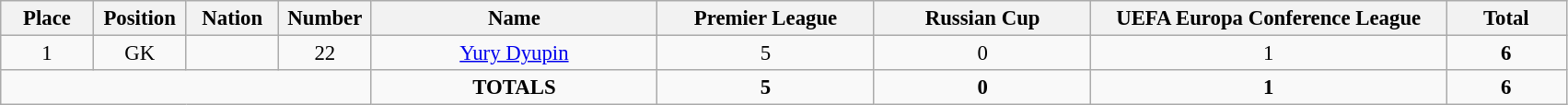<table class="wikitable" style="font-size: 95%; text-align: center;">
<tr>
<th width=60>Place</th>
<th width=60>Position</th>
<th width=60>Nation</th>
<th width=60>Number</th>
<th width=200>Name</th>
<th width=150>Premier League</th>
<th width=150>Russian Cup</th>
<th width=250>UEFA Europa Conference League</th>
<th width=80><strong>Total</strong></th>
</tr>
<tr>
<td>1</td>
<td>GK</td>
<td></td>
<td>22</td>
<td><a href='#'>Yury Dyupin</a></td>
<td>5</td>
<td>0</td>
<td>1</td>
<td><strong>6</strong></td>
</tr>
<tr>
<td colspan="4"></td>
<td><strong>TOTALS</strong></td>
<td><strong>5</strong></td>
<td><strong>0</strong></td>
<td><strong>1</strong></td>
<td><strong>6</strong></td>
</tr>
</table>
